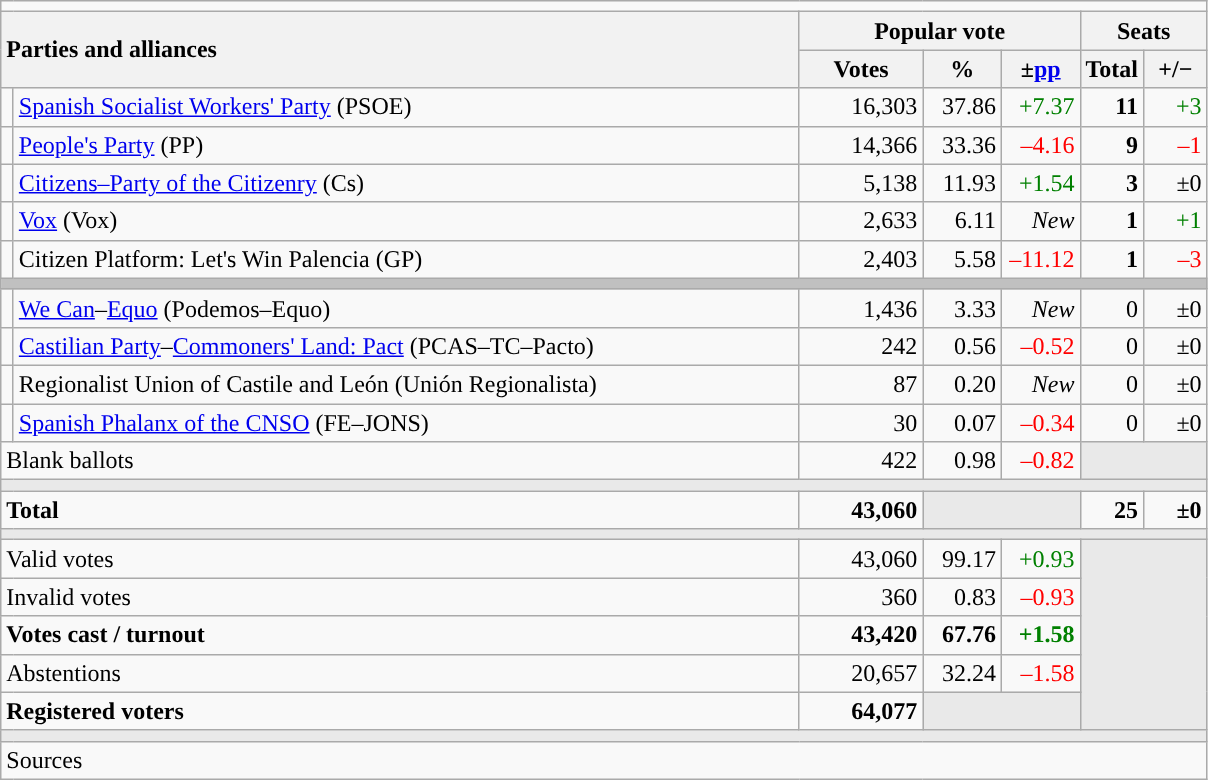<table class="wikitable" style="text-align:right;">
<tr>
<td colspan="7"></td>
</tr>
<tr>
<th style="text-align:left;" rowspan="2" colspan="2" width="525">Parties and alliances</th>
<th colspan="3">Popular vote</th>
<th colspan="2">Seats</th>
</tr>
<tr>
<th width="75">Votes</th>
<th width="45">%</th>
<th width="45">±<a href='#'>pp</a></th>
<th width="35">Total</th>
<th width="35">+/−</th>
</tr>
<tr>
<td width="1" style="color:inherit;background:"></td>
<td align="left"><a href='#'>Spanish Socialist Workers' Party</a> (PSOE)</td>
<td>16,303</td>
<td>37.86</td>
<td style="color:green;">+7.37</td>
<td><strong>11</strong></td>
<td style="color:green;">+3</td>
</tr>
<tr>
<td style="color:inherit;background:"></td>
<td align="left"><a href='#'>People's Party</a> (PP)</td>
<td>14,366</td>
<td>33.36</td>
<td style="color:red;">–4.16</td>
<td><strong>9</strong></td>
<td style="color:red;">–1</td>
</tr>
<tr>
<td style="color:inherit;background:"></td>
<td align="left"><a href='#'>Citizens–Party of the Citizenry</a> (Cs)</td>
<td>5,138</td>
<td>11.93</td>
<td style="color:green;">+1.54</td>
<td><strong>3</strong></td>
<td>±0</td>
</tr>
<tr>
<td style="color:inherit;background:"></td>
<td align="left"><a href='#'>Vox</a> (Vox)</td>
<td>2,633</td>
<td>6.11</td>
<td><em>New</em></td>
<td><strong>1</strong></td>
<td style="color:green;">+1</td>
</tr>
<tr>
<td style="color:inherit;background:"></td>
<td align="left">Citizen Platform: Let's Win Palencia (GP)</td>
<td>2,403</td>
<td>5.58</td>
<td style="color:red;">–11.12</td>
<td><strong>1</strong></td>
<td style="color:red;">–3</td>
</tr>
<tr>
<td colspan="7" bgcolor="#C0C0C0"></td>
</tr>
<tr>
<td style="color:inherit;background:"></td>
<td align="left"><a href='#'>We Can</a>–<a href='#'>Equo</a> (Podemos–Equo)</td>
<td>1,436</td>
<td>3.33</td>
<td><em>New</em></td>
<td>0</td>
<td>±0</td>
</tr>
<tr>
<td style="color:inherit;background:"></td>
<td align="left"><a href='#'>Castilian Party</a>–<a href='#'>Commoners' Land: Pact</a> (PCAS–TC–Pacto)</td>
<td>242</td>
<td>0.56</td>
<td style="color:red;">–0.52</td>
<td>0</td>
<td>±0</td>
</tr>
<tr>
<td style="color:inherit;background:"></td>
<td align="left">Regionalist Union of Castile and León (Unión Regionalista)</td>
<td>87</td>
<td>0.20</td>
<td><em>New</em></td>
<td>0</td>
<td>±0</td>
</tr>
<tr>
<td style="color:inherit;background:"></td>
<td align="left"><a href='#'>Spanish Phalanx of the CNSO</a> (FE–JONS)</td>
<td>30</td>
<td>0.07</td>
<td style="color:red;">–0.34</td>
<td>0</td>
<td>±0</td>
</tr>
<tr>
<td align="left" colspan="2">Blank ballots</td>
<td>422</td>
<td>0.98</td>
<td style="color:red;">–0.82</td>
<td bgcolor="#E9E9E9" colspan="2"></td>
</tr>
<tr>
<td colspan="7" bgcolor="#E9E9E9"></td>
</tr>
<tr style="font-weight:bold;">
<td align="left" colspan="2">Total</td>
<td>43,060</td>
<td bgcolor="#E9E9E9" colspan="2"></td>
<td>25</td>
<td>±0</td>
</tr>
<tr>
<td colspan="7" bgcolor="#E9E9E9"></td>
</tr>
<tr>
<td align="left" colspan="2">Valid votes</td>
<td>43,060</td>
<td>99.17</td>
<td style="color:green;">+0.93</td>
<td bgcolor="#E9E9E9" colspan="2" rowspan="5"></td>
</tr>
<tr>
<td align="left" colspan="2">Invalid votes</td>
<td>360</td>
<td>0.83</td>
<td style="color:red;">–0.93</td>
</tr>
<tr style="font-weight:bold;">
<td align="left" colspan="2">Votes cast / turnout</td>
<td>43,420</td>
<td>67.76</td>
<td style="color:green;">+1.58</td>
</tr>
<tr>
<td align="left" colspan="2">Abstentions</td>
<td>20,657</td>
<td>32.24</td>
<td style="color:red;">–1.58</td>
</tr>
<tr style="font-weight:bold;">
<td align="left" colspan="2">Registered voters</td>
<td>64,077</td>
<td bgcolor="#E9E9E9" colspan="2"></td>
</tr>
<tr>
<td colspan="7" bgcolor="#E9E9E9"></td>
</tr>
<tr>
<td align="left" colspan="7">Sources</td>
</tr>
</table>
